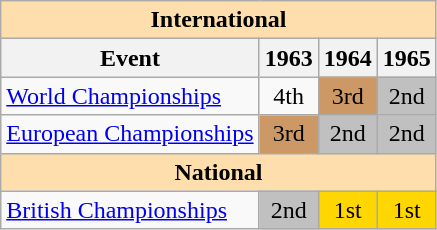<table class="wikitable" style="text-align:center">
<tr>
<th style="background-color: #ffdead; " colspan=4 align=center>International</th>
</tr>
<tr>
<th>Event</th>
<th>1963</th>
<th>1964</th>
<th>1965</th>
</tr>
<tr>
<td align=left><a href='#'>World Championships</a></td>
<td>4th</td>
<td bgcolor=cc9966>3rd</td>
<td bgcolor=silver>2nd</td>
</tr>
<tr>
<td align=left><a href='#'>European Championships</a></td>
<td bgcolor=cc9966>3rd</td>
<td bgcolor=silver>2nd</td>
<td bgcolor=silver>2nd</td>
</tr>
<tr>
<th style="background-color: #ffdead; " colspan=4 align=center>National</th>
</tr>
<tr>
<td align=left><a href='#'>British Championships</a></td>
<td bgcolor=silver>2nd</td>
<td bgcolor=gold>1st</td>
<td bgcolor=gold>1st</td>
</tr>
</table>
